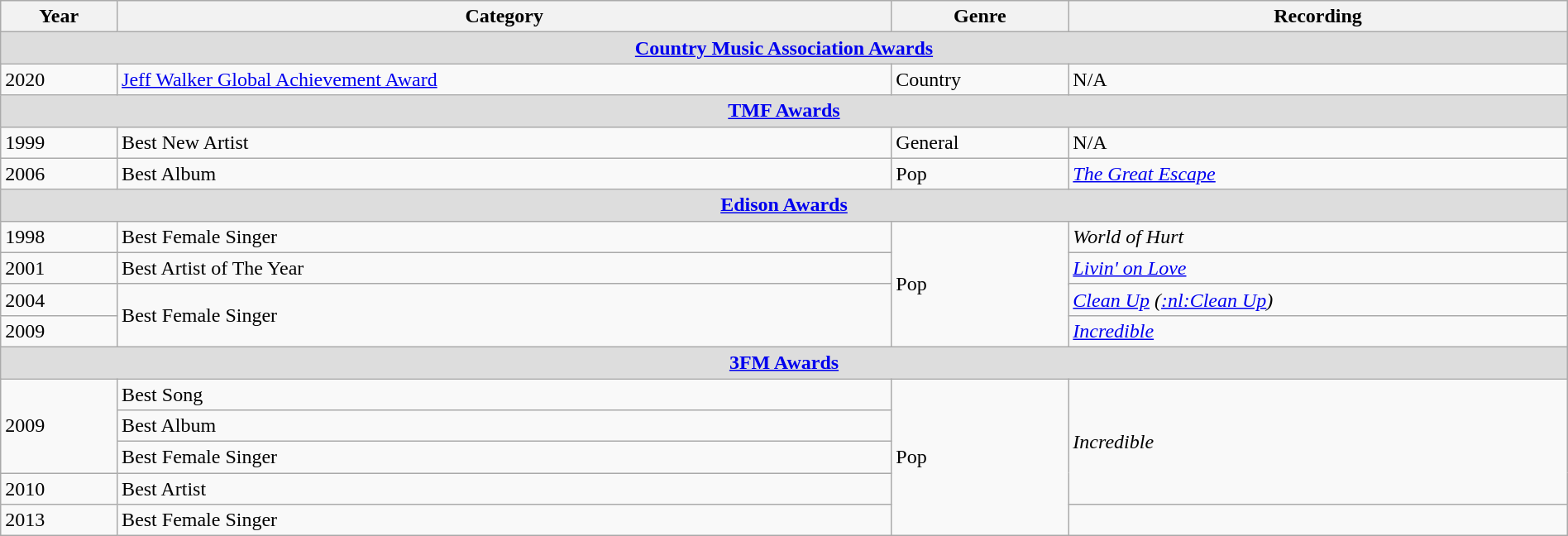<table class="wikitable" style="width:100%;">
<tr>
<th>Year</th>
<th>Category</th>
<th>Genre</th>
<th>Recording</th>
</tr>
<tr style="background:#ddd;">
<td colspan="4" style="text-align:center;"><strong><a href='#'>Country Music Association Awards</a></strong></td>
</tr>
<tr>
<td>2020</td>
<td><a href='#'>Jeff Walker Global Achievement Award</a></td>
<td>Country</td>
<td>N/A</td>
</tr>
<tr style="background:#ddd;">
<td colspan="4" style="text-align:center;"><strong><a href='#'>TMF Awards</a></strong></td>
</tr>
<tr>
<td>1999</td>
<td>Best New Artist</td>
<td>General</td>
<td>N/A</td>
</tr>
<tr>
<td>2006</td>
<td>Best Album</td>
<td>Pop</td>
<td><em><a href='#'>The Great Escape</a></em></td>
</tr>
<tr style="background:#ddd;">
<td colspan="4" style="text-align:center;"><strong><a href='#'>Edison Awards</a></strong></td>
</tr>
<tr>
<td>1998</td>
<td>Best Female Singer</td>
<td rowspan=5>Pop</td>
<td><em>World of Hurt</em></td>
</tr>
<tr>
<td rowspan=2>2001</td>
<td>Best Artist of The Year</td>
<td rowspan=2><em><a href='#'>Livin' on Love</a></em></td>
</tr>
<tr>
<td rowspan=3>Best Female Singer</td>
</tr>
<tr>
<td>2004</td>
<td><em><a href='#'>Clean Up</a> (<a href='#'>:nl:Clean Up</a>)</em></td>
</tr>
<tr>
<td>2009</td>
<td><em><a href='#'>Incredible</a></em></td>
</tr>
<tr style="background:#ddd;">
<td colspan="4" style="text-align:center;"><strong><a href='#'>3FM Awards</a></strong></td>
</tr>
<tr>
<td rowspan=3>2009</td>
<td>Best Song</td>
<td rowspan=5>Pop</td>
<td rowspan=4><em>Incredible</em></td>
</tr>
<tr>
<td>Best Album</td>
</tr>
<tr>
<td>Best Female Singer</td>
</tr>
<tr>
<td>2010</td>
<td>Best Artist</td>
</tr>
<tr>
<td>2013</td>
<td>Best Female Singer</td>
<td></td>
</tr>
</table>
